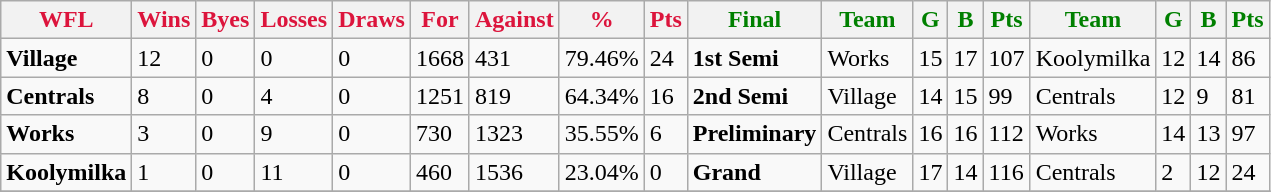<table class="wikitable">
<tr>
<th style="color:crimson">WFL</th>
<th style="color:crimson">Wins</th>
<th style="color:crimson">Byes</th>
<th style="color:crimson">Losses</th>
<th style="color:crimson">Draws</th>
<th style="color:crimson">For</th>
<th style="color:crimson">Against</th>
<th style="color:crimson">%</th>
<th style="color:crimson">Pts</th>
<th style="color:green">Final</th>
<th style="color:green">Team</th>
<th style="color:green">G</th>
<th style="color:green">B</th>
<th style="color:green">Pts</th>
<th style="color:green">Team</th>
<th style="color:green">G</th>
<th style="color:green">B</th>
<th style="color:green">Pts</th>
</tr>
<tr>
<td><strong>	Village	</strong></td>
<td>12</td>
<td>0</td>
<td>0</td>
<td>0</td>
<td>1668</td>
<td>431</td>
<td>79.46%</td>
<td>24</td>
<td><strong>1st Semi</strong></td>
<td>Works</td>
<td>15</td>
<td>17</td>
<td>107</td>
<td>Koolymilka</td>
<td>12</td>
<td>14</td>
<td>86</td>
</tr>
<tr>
<td><strong>	Centrals	</strong></td>
<td>8</td>
<td>0</td>
<td>4</td>
<td>0</td>
<td>1251</td>
<td>819</td>
<td>64.34%</td>
<td>16</td>
<td><strong>2nd Semi</strong></td>
<td>Village</td>
<td>14</td>
<td>15</td>
<td>99</td>
<td>Centrals</td>
<td>12</td>
<td>9</td>
<td>81</td>
</tr>
<tr>
<td><strong>	Works	</strong></td>
<td>3</td>
<td>0</td>
<td>9</td>
<td>0</td>
<td>730</td>
<td>1323</td>
<td>35.55%</td>
<td>6</td>
<td><strong>Preliminary</strong></td>
<td>Centrals</td>
<td>16</td>
<td>16</td>
<td>112</td>
<td>Works</td>
<td>14</td>
<td>13</td>
<td>97</td>
</tr>
<tr>
<td><strong>	Koolymilka	</strong></td>
<td>1</td>
<td>0</td>
<td>11</td>
<td>0</td>
<td>460</td>
<td>1536</td>
<td>23.04%</td>
<td>0</td>
<td><strong>Grand</strong></td>
<td>Village</td>
<td>17</td>
<td>14</td>
<td>116</td>
<td>Centrals</td>
<td>2</td>
<td>12</td>
<td>24</td>
</tr>
<tr>
</tr>
</table>
